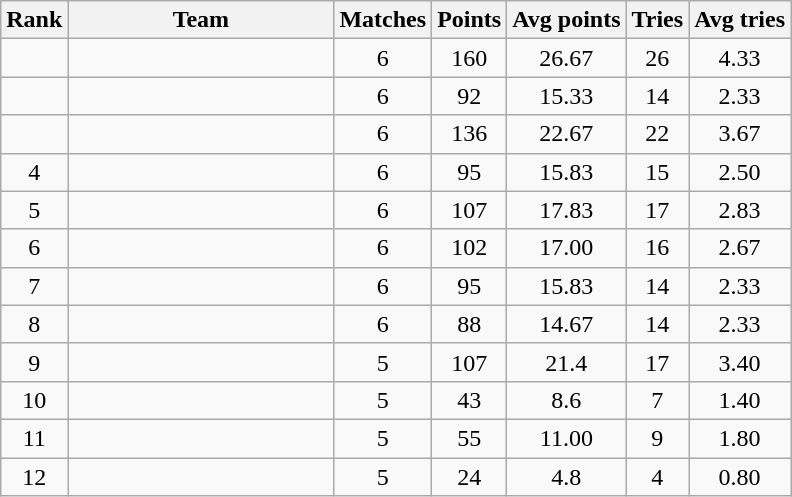<table class="wikitable sortable" style="text-align:center">
<tr>
<th data-sort-type="number">Rank</th>
<th style="width:170px;">Team</th>
<th>Matches</th>
<th>Points</th>
<th>Avg points</th>
<th>Tries</th>
<th>Avg tries</th>
</tr>
<tr>
<td></td>
<td align=left></td>
<td>6</td>
<td>160</td>
<td>26.67</td>
<td>26</td>
<td>4.33</td>
</tr>
<tr>
<td></td>
<td align=left></td>
<td>6</td>
<td>92</td>
<td>15.33</td>
<td>14</td>
<td>2.33</td>
</tr>
<tr>
<td></td>
<td align=left></td>
<td>6</td>
<td>136</td>
<td>22.67</td>
<td>22</td>
<td>3.67</td>
</tr>
<tr>
<td>4</td>
<td align=left></td>
<td>6</td>
<td>95</td>
<td>15.83</td>
<td>15</td>
<td>2.50</td>
</tr>
<tr>
<td>5</td>
<td align=left></td>
<td>6</td>
<td>107</td>
<td>17.83</td>
<td>17</td>
<td>2.83</td>
</tr>
<tr>
<td>6</td>
<td align=left></td>
<td>6</td>
<td>102</td>
<td>17.00</td>
<td>16</td>
<td>2.67</td>
</tr>
<tr>
<td>7</td>
<td align=left></td>
<td>6</td>
<td>95</td>
<td>15.83</td>
<td>14</td>
<td>2.33</td>
</tr>
<tr>
<td>8</td>
<td align=left></td>
<td>6</td>
<td>88</td>
<td>14.67</td>
<td>14</td>
<td>2.33</td>
</tr>
<tr>
<td>9</td>
<td align=left></td>
<td>5</td>
<td>107</td>
<td>21.4</td>
<td>17</td>
<td>3.40</td>
</tr>
<tr>
<td>10</td>
<td align=left></td>
<td>5</td>
<td>43</td>
<td>8.6</td>
<td>7</td>
<td>1.40</td>
</tr>
<tr>
<td>11</td>
<td align=left></td>
<td>5</td>
<td>55</td>
<td>11.00</td>
<td>9</td>
<td>1.80</td>
</tr>
<tr>
<td>12</td>
<td align=left></td>
<td>5</td>
<td>24</td>
<td>4.8</td>
<td>4</td>
<td>0.80</td>
</tr>
</table>
